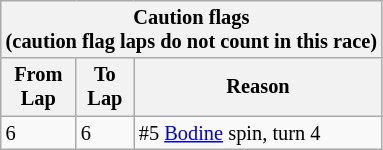<table class="wikitable" style="font-size: 85%;">
<tr>
<th colspan="3">Caution flags<br>(caution flag laps do not count in this race)</th>
</tr>
<tr>
<th>From<br>Lap</th>
<th>To<br>Lap</th>
<th>Reason</th>
</tr>
<tr>
<td>6</td>
<td>6</td>
<td>#5 <a href='#'>Bodine</a> spin, turn 4</td>
</tr>
</table>
